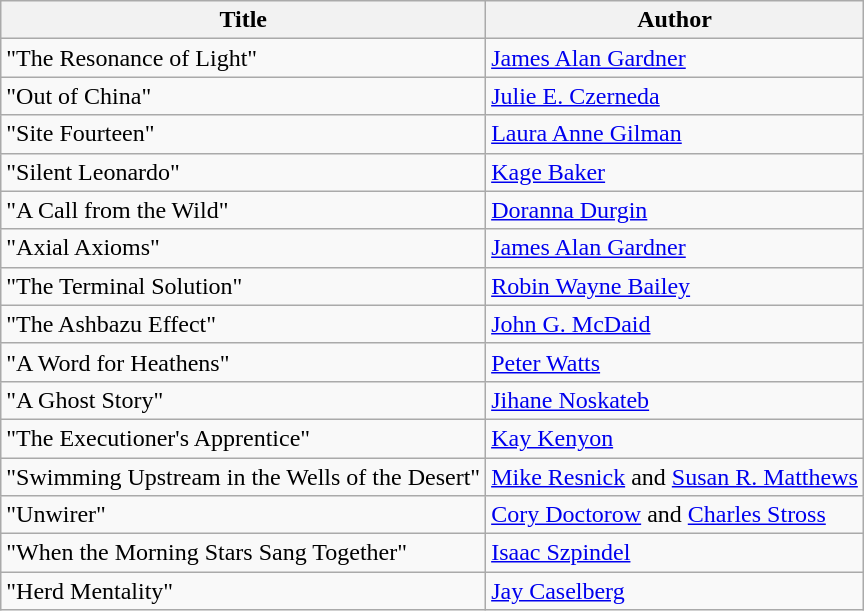<table class="wikitable">
<tr>
<th>Title</th>
<th>Author</th>
</tr>
<tr>
<td>"The Resonance of Light"</td>
<td><a href='#'>James Alan Gardner</a></td>
</tr>
<tr>
<td>"Out of China"</td>
<td><a href='#'>Julie E. Czerneda</a></td>
</tr>
<tr>
<td>"Site Fourteen"</td>
<td><a href='#'>Laura Anne Gilman</a></td>
</tr>
<tr>
<td>"Silent Leonardo"</td>
<td><a href='#'>Kage Baker</a></td>
</tr>
<tr>
<td>"A Call from the Wild"</td>
<td><a href='#'>Doranna Durgin</a></td>
</tr>
<tr>
<td>"Axial Axioms"</td>
<td><a href='#'>James Alan Gardner</a></td>
</tr>
<tr>
<td>"The Terminal Solution"</td>
<td><a href='#'>Robin Wayne Bailey</a></td>
</tr>
<tr>
<td>"The Ashbazu Effect"</td>
<td><a href='#'>John G. McDaid</a></td>
</tr>
<tr>
<td>"A Word for Heathens"</td>
<td><a href='#'>Peter Watts</a></td>
</tr>
<tr>
<td>"A Ghost Story"</td>
<td><a href='#'>Jihane Noskateb</a></td>
</tr>
<tr>
<td>"The Executioner's Apprentice"</td>
<td><a href='#'>Kay Kenyon</a></td>
</tr>
<tr>
<td>"Swimming Upstream in the Wells of the Desert"</td>
<td><a href='#'>Mike Resnick</a> and <a href='#'>Susan R. Matthews</a></td>
</tr>
<tr>
<td>"Unwirer"</td>
<td><a href='#'>Cory Doctorow</a> and <a href='#'>Charles Stross</a></td>
</tr>
<tr>
<td>"When the Morning Stars Sang Together"</td>
<td><a href='#'>Isaac Szpindel</a></td>
</tr>
<tr>
<td>"Herd Mentality"</td>
<td><a href='#'>Jay Caselberg</a></td>
</tr>
</table>
